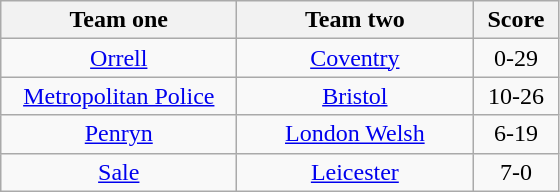<table class="wikitable" style="text-align: center">
<tr>
<th width=150>Team one</th>
<th width=150>Team two</th>
<th width=50>Score</th>
</tr>
<tr>
<td><a href='#'>Orrell</a></td>
<td><a href='#'>Coventry</a></td>
<td>0-29</td>
</tr>
<tr>
<td><a href='#'>Metropolitan Police</a></td>
<td><a href='#'>Bristol</a></td>
<td>10-26</td>
</tr>
<tr>
<td><a href='#'>Penryn</a></td>
<td><a href='#'>London Welsh</a></td>
<td>6-19</td>
</tr>
<tr>
<td><a href='#'>Sale</a></td>
<td><a href='#'>Leicester</a></td>
<td>7-0</td>
</tr>
</table>
